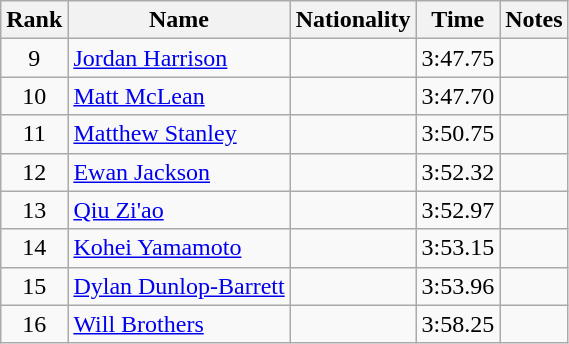<table class="wikitable sortable" style="text-align:center">
<tr>
<th>Rank</th>
<th>Name</th>
<th>Nationality</th>
<th>Time</th>
<th>Notes</th>
</tr>
<tr>
<td>9</td>
<td align=left><a href='#'>Jordan Harrison</a></td>
<td align=left></td>
<td>3:47.75</td>
<td></td>
</tr>
<tr>
<td>10</td>
<td align=left><a href='#'>Matt McLean</a></td>
<td align=left></td>
<td>3:47.70</td>
<td></td>
</tr>
<tr>
<td>11</td>
<td align=left><a href='#'>Matthew Stanley</a></td>
<td align=left></td>
<td>3:50.75</td>
<td></td>
</tr>
<tr>
<td>12</td>
<td align=left><a href='#'>Ewan Jackson</a></td>
<td align=left></td>
<td>3:52.32</td>
<td></td>
</tr>
<tr>
<td>13</td>
<td align=left><a href='#'>Qiu Zi'ao</a></td>
<td align=left></td>
<td>3:52.97</td>
<td></td>
</tr>
<tr>
<td>14</td>
<td align=left><a href='#'>Kohei Yamamoto</a></td>
<td align=left></td>
<td>3:53.15</td>
<td></td>
</tr>
<tr>
<td>15</td>
<td align=left><a href='#'>Dylan Dunlop-Barrett</a></td>
<td align=left></td>
<td>3:53.96</td>
<td></td>
</tr>
<tr>
<td>16</td>
<td align=left><a href='#'>Will Brothers</a></td>
<td align=left></td>
<td>3:58.25</td>
<td></td>
</tr>
</table>
